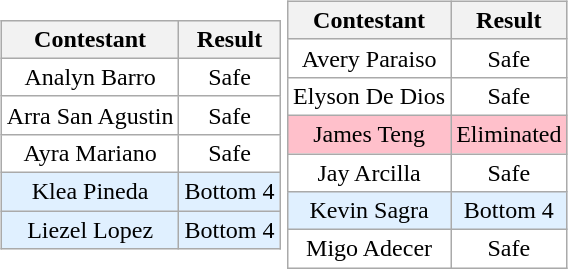<table>
<tr>
<td><br><table class="wikitable sortable nowrap" style="margin:auto; text-align:center">
<tr>
<th scope="col">Contestant</th>
<th scope="col">Result</th>
</tr>
<tr>
<td bgcolor=#FFFFFF>Analyn Barro</td>
<td bgcolor=#FFFFFF>Safe</td>
</tr>
<tr>
<td bgcolor=#FFFFFF>Arra San Agustin</td>
<td bgcolor=#FFFFFF>Safe</td>
</tr>
<tr>
<td bgcolor=#FFFFFF>Ayra Mariano</td>
<td bgcolor=#FFFFFF>Safe</td>
</tr>
<tr>
<td bgcolor=#e0f0ff>Klea Pineda</td>
<td bgcolor=#e0f0ff>Bottom 4</td>
</tr>
<tr>
<td bgcolor=#e0f0ff>Liezel Lopez</td>
<td bgcolor=#e0f0ff>Bottom 4</td>
</tr>
</table>
</td>
<td><br><table class="wikitable sortable nowrap" style="margin:auto; text-align:center">
<tr>
<th scope="col">Contestant</th>
<th scope="col">Result</th>
</tr>
<tr>
<td bgcolor=#FFFFFF>Avery Paraiso</td>
<td bgcolor=#FFFFFF>Safe</td>
</tr>
<tr>
<td bgcolor=#FFFFFF>Elyson De Dios</td>
<td bgcolor=#FFFFFF>Safe</td>
</tr>
<tr>
<td bgcolor=pink>James Teng</td>
<td bgcolor=pink>Eliminated</td>
</tr>
<tr>
<td bgcolor=#FFFFFF>Jay Arcilla</td>
<td bgcolor=#FFFFFF>Safe</td>
</tr>
<tr>
<td bgcolor=#e0f0ff>Kevin Sagra</td>
<td bgcolor=#e0f0ff>Bottom 4</td>
</tr>
<tr>
<td bgcolor=#FFFFFF>Migo Adecer</td>
<td bgcolor=#FFFFFF>Safe</td>
</tr>
</table>
</td>
</tr>
</table>
